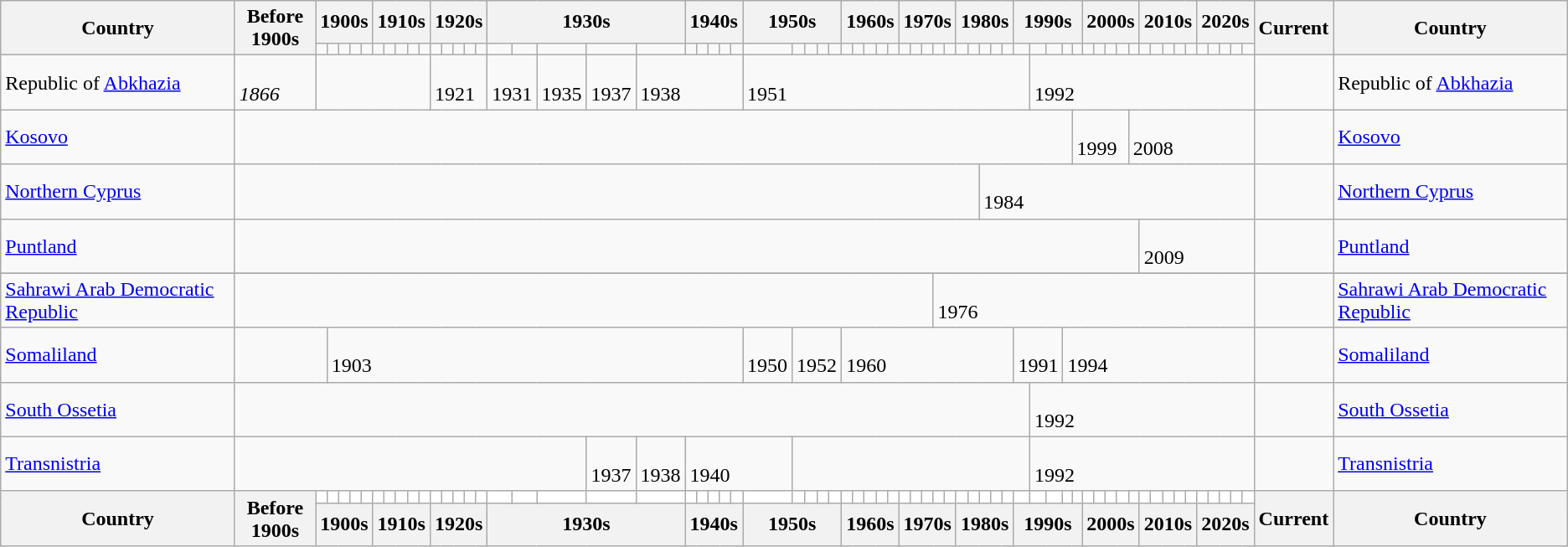<table class="wikitable">
<tr>
<th rowspan=2>Country</th>
<th rowspan=2 colspan=11>Before 1900s</th>
<th colspan=5>1900s</th>
<th colspan=5>1910s</th>
<th colspan=5>1920s</th>
<th colspan=5>1930s</th>
<th colspan=5>1940s</th>
<th colspan=5>1950s</th>
<th colspan=5>1960s</th>
<th colspan=5>1970s</th>
<th colspan=5>1980s</th>
<th colspan=5>1990s</th>
<th colspan=5>2000s</th>
<th colspan=5>2010s</th>
<th colspan=5>2020s</th>
<th rowspan=2>Current</th>
<th rowspan=2>Country</th>
</tr>
<tr>
<td></td>
<td></td>
<td></td>
<td></td>
<td></td>
<td></td>
<td></td>
<td></td>
<td></td>
<td></td>
<td></td>
<td></td>
<td></td>
<td></td>
<td></td>
<td></td>
<td></td>
<td></td>
<td></td>
<td></td>
<td></td>
<td></td>
<td></td>
<td></td>
<td></td>
<td></td>
<td></td>
<td></td>
<td></td>
<td></td>
<td></td>
<td></td>
<td></td>
<td></td>
<td></td>
<td></td>
<td></td>
<td></td>
<td></td>
<td></td>
<td></td>
<td></td>
<td></td>
<td></td>
<td></td>
<td></td>
<td></td>
<td></td>
<td></td>
<td></td>
<td></td>
<td></td>
<td></td>
<td></td>
<td></td>
<td></td>
<td></td>
<td></td>
<td></td>
<td></td>
<td></td>
<td></td>
<td></td>
<td></td>
<td></td>
</tr>
<tr>
<td Flag of Abkhazia>Republic of <a href='#'>Abkhazia</a></td>
<td colspan=1><em><br>1866</em></td>
<td colspan=20></td>
<td colspan=5><br>1921</td>
<td colspan=2><br>1931</td>
<td colspan=1><br>1935</td>
<td colspan=1><br>1937</td>
<td colspan=6><br>1938</td>
<td colspan=21><br>1951</td>
<td colspan=19><br>1992</td>
<td colspan=1></td>
<td Flag of Abkhazia>Republic of <a href='#'>Abkhazia</a></td>
</tr>
<tr>
<td><a href='#'>Kosovo</a></td>
<td colspan=60></td>
<td colspan="5"><br>1999</td>
<td colspan="11"><br>2008</td>
<td></td>
<td><a href='#'>Kosovo</a></td>
</tr>
<tr>
<td><a href='#'>Northern Cyprus</a></td>
<td colspan="53"></td>
<td colspan=23><br>1984</td>
<td></td>
<td><a href='#'>Northern Cyprus</a></td>
</tr>
<tr>
<td><a href='#'>Puntland</a></td>
<td colspan=66></td>
<td colspan="10"><br>2009</td>
<td></td>
<td><a href='#'>Puntland</a></td>
</tr>
<tr>
</tr>
<tr>
<td><a href='#'>Sahrawi Arab Democratic Republic</a></td>
<td colspan="49"></td>
<td colspan="27"><br>1976</td>
<td colspan="1"></td>
<td><a href='#'>Sahrawi Arab Democratic Republic</a></td>
</tr>
<tr>
<td><a href='#'>Somaliland</a></td>
<td colspan=12></td>
<td colspan=24><br>1903</td>
<td colspan=1><br>1950</td>
<td colspan=4><br>1952</td>
<td colspan=15><br>1960</td>
<td colspan=3><br>1991</td>
<td colspan=17><br>1994</td>
<td></td>
<td><a href='#'>Somaliland</a></td>
</tr>
<tr>
<td><a href='#'>South Ossetia</a></td>
<td colspan=57></td>
<td colspan=19><br>1992</td>
<td colspan=1></td>
<td><a href='#'>South Ossetia</a></td>
</tr>
<tr>
<td><a href='#'>Transnistria</a></td>
<td colspan=29></td>
<td colspan=1><br>1937</td>
<td colspan=1><br>1938</td>
<td colspan=5 style="border-right: none;"><br>1940</td>
<td colspan=1 style="border-left: none;"></td>
<td colspan=20></td>
<td colspan=19><br>1992</td>
<td colspan=1></td>
<td><a href='#'>Transnistria</a></td>
</tr>
<tr style="background:white">
<th rowspan="2" style=min-width:10em>Country</th>
<th rowspan=2 colspan=11>Before 1900s</th>
<td></td>
<td></td>
<td></td>
<td></td>
<td></td>
<td></td>
<td></td>
<td></td>
<td></td>
<td></td>
<td></td>
<td></td>
<td></td>
<td></td>
<td></td>
<td></td>
<td></td>
<td></td>
<td></td>
<td></td>
<td></td>
<td></td>
<td></td>
<td></td>
<td></td>
<td></td>
<td></td>
<td></td>
<td></td>
<td></td>
<td></td>
<td></td>
<td></td>
<td></td>
<td></td>
<td></td>
<td></td>
<td></td>
<td></td>
<td></td>
<td></td>
<td></td>
<td></td>
<td></td>
<td></td>
<td></td>
<td></td>
<td></td>
<td></td>
<td></td>
<td></td>
<td></td>
<td></td>
<td></td>
<td></td>
<td></td>
<td></td>
<td></td>
<td></td>
<td></td>
<td></td>
<td></td>
<td></td>
<td></td>
<td></td>
<th rowspan=2>Current</th>
<th rowspan="2" style=min-width:10em>Country</th>
</tr>
<tr>
<th colspan=5>1900s</th>
<th colspan=5>1910s</th>
<th colspan=5>1920s</th>
<th colspan=5>1930s</th>
<th colspan=5>1940s</th>
<th colspan=5>1950s</th>
<th colspan=5>1960s</th>
<th colspan=5>1970s</th>
<th colspan=5>1980s</th>
<th colspan=5>1990s</th>
<th colspan=5>2000s</th>
<th colspan=5>2010s</th>
<th colspan=5>2020s</th>
</tr>
</table>
